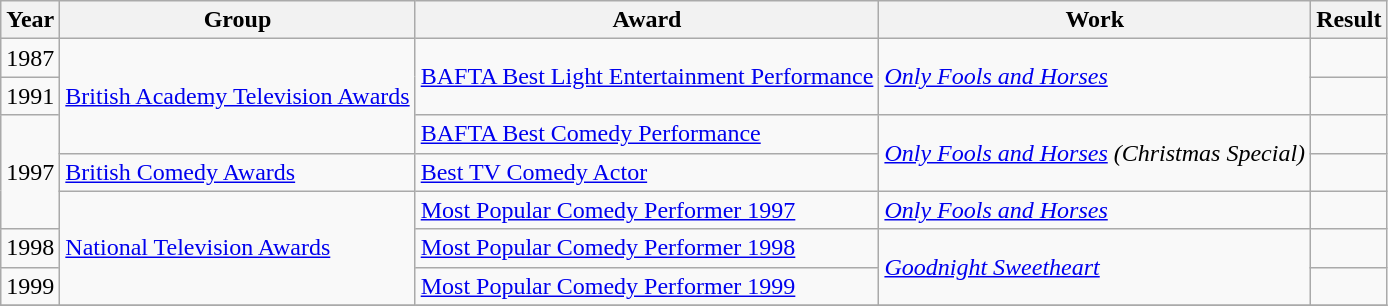<table class="wikitable unsortable">
<tr>
<th>Year</th>
<th>Group</th>
<th>Award</th>
<th>Work</th>
<th>Result</th>
</tr>
<tr>
<td>1987</td>
<td rowspan="3"><a href='#'>British Academy Television Awards</a></td>
<td rowspan="2"><a href='#'>BAFTA Best Light Entertainment Performance</a></td>
<td rowspan="2"><em><a href='#'>Only Fools and Horses</a></em></td>
<td></td>
</tr>
<tr>
<td>1991</td>
<td></td>
</tr>
<tr>
<td rowspan="3">1997</td>
<td><a href='#'>BAFTA Best Comedy Performance</a></td>
<td rowspan="2"><em><a href='#'>Only Fools and Horses</a> (Christmas Special)</em></td>
<td></td>
</tr>
<tr>
<td><a href='#'>British Comedy Awards</a></td>
<td><a href='#'>Best TV Comedy Actor</a></td>
<td></td>
</tr>
<tr>
<td rowspan="3"><a href='#'>National Television Awards</a></td>
<td><a href='#'>Most Popular Comedy Performer 1997</a></td>
<td><em><a href='#'>Only Fools and Horses</a></em></td>
<td></td>
</tr>
<tr>
<td>1998</td>
<td><a href='#'>Most Popular Comedy Performer 1998</a></td>
<td rowspan="2"><em><a href='#'>Goodnight Sweetheart</a></em></td>
<td></td>
</tr>
<tr>
<td>1999</td>
<td><a href='#'>Most Popular Comedy Performer 1999</a></td>
<td></td>
</tr>
<tr>
</tr>
</table>
